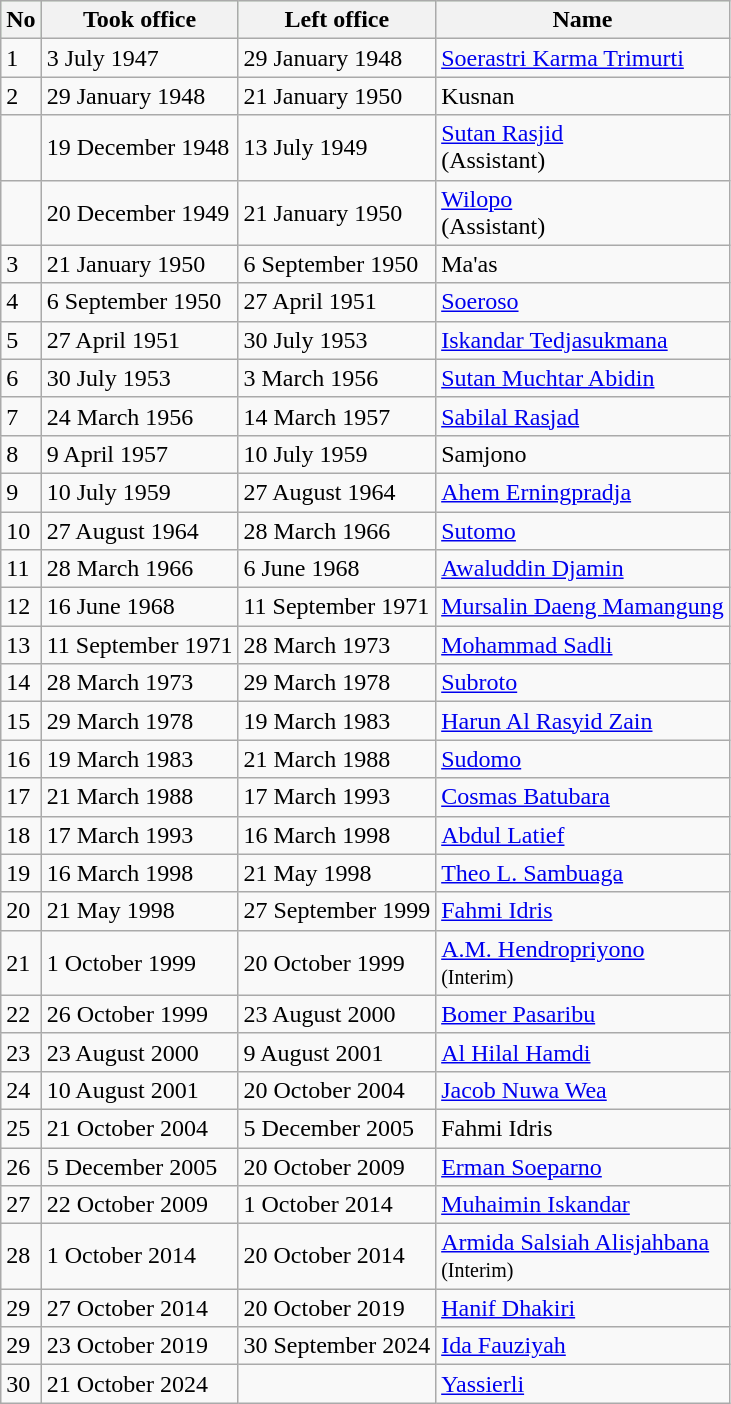<table class="wikitable">
<tr style="background-color:#cfc;">
<th>No</th>
<th>Took office</th>
<th>Left office</th>
<th>Name</th>
</tr>
<tr>
<td>1</td>
<td>3 July 1947</td>
<td>29 January 1948</td>
<td><a href='#'>Soerastri Karma Trimurti</a></td>
</tr>
<tr>
<td>2</td>
<td>29 January 1948</td>
<td>21 January 1950</td>
<td>Kusnan</td>
</tr>
<tr>
<td></td>
<td>19 December 1948</td>
<td>13 July 1949</td>
<td><a href='#'>Sutan Rasjid</a><br>(Assistant)</td>
</tr>
<tr>
<td></td>
<td>20 December 1949</td>
<td>21 January 1950</td>
<td><a href='#'>Wilopo</a><br>(Assistant)</td>
</tr>
<tr>
<td>3</td>
<td>21 January 1950</td>
<td>6 September 1950</td>
<td>Ma'as</td>
</tr>
<tr>
<td>4</td>
<td>6 September 1950</td>
<td>27 April 1951</td>
<td><a href='#'>Soeroso</a></td>
</tr>
<tr>
<td>5</td>
<td>27 April 1951</td>
<td>30 July 1953</td>
<td><a href='#'>Iskandar Tedjasukmana</a></td>
</tr>
<tr>
<td>6</td>
<td>30 July 1953</td>
<td>3 March 1956</td>
<td><a href='#'>Sutan Muchtar Abidin</a></td>
</tr>
<tr>
<td>7</td>
<td>24 March 1956</td>
<td>14 March 1957</td>
<td><a href='#'>Sabilal Rasjad</a></td>
</tr>
<tr>
<td>8</td>
<td>9 April 1957</td>
<td>10 July 1959</td>
<td>Samjono</td>
</tr>
<tr>
<td>9</td>
<td>10 July 1959</td>
<td>27 August 1964</td>
<td><a href='#'>Ahem Erningpradja</a></td>
</tr>
<tr>
<td>10</td>
<td>27 August 1964</td>
<td>28 March 1966</td>
<td><a href='#'>Sutomo</a></td>
</tr>
<tr>
<td>11</td>
<td>28 March 1966</td>
<td>6 June 1968</td>
<td><a href='#'>Awaluddin Djamin</a></td>
</tr>
<tr>
<td>12</td>
<td>16 June 1968</td>
<td>11 September 1971</td>
<td><a href='#'>Mursalin Daeng Mamangung</a></td>
</tr>
<tr>
<td>13</td>
<td>11 September 1971</td>
<td>28 March 1973</td>
<td><a href='#'>Mohammad Sadli</a></td>
</tr>
<tr>
<td>14</td>
<td>28 March 1973</td>
<td>29 March 1978</td>
<td><a href='#'>Subroto</a></td>
</tr>
<tr>
<td>15</td>
<td>29 March 1978</td>
<td>19 March 1983</td>
<td><a href='#'>Harun Al Rasyid Zain</a></td>
</tr>
<tr>
<td>16</td>
<td>19 March 1983</td>
<td>21 March 1988</td>
<td><a href='#'>Sudomo</a></td>
</tr>
<tr>
<td>17</td>
<td>21 March 1988</td>
<td>17 March 1993</td>
<td><a href='#'>Cosmas Batubara</a></td>
</tr>
<tr>
<td>18</td>
<td>17 March 1993</td>
<td>16 March 1998</td>
<td><a href='#'>Abdul Latief</a></td>
</tr>
<tr>
<td>19</td>
<td>16 March 1998</td>
<td>21 May 1998</td>
<td><a href='#'>Theo L. Sambuaga</a></td>
</tr>
<tr>
<td>20</td>
<td>21 May 1998</td>
<td>27 September 1999</td>
<td><a href='#'>Fahmi Idris</a></td>
</tr>
<tr>
<td>21</td>
<td>1 October 1999</td>
<td>20 October 1999</td>
<td><a href='#'>A.M. Hendropriyono</a><br><small>(Interim)</small></td>
</tr>
<tr>
<td>22</td>
<td>26 October 1999</td>
<td>23 August 2000</td>
<td><a href='#'>Bomer Pasaribu</a></td>
</tr>
<tr>
<td>23</td>
<td>23 August 2000</td>
<td>9 August 2001</td>
<td><a href='#'>Al Hilal Hamdi</a></td>
</tr>
<tr>
<td>24</td>
<td>10 August 2001</td>
<td>20 October 2004</td>
<td><a href='#'>Jacob Nuwa Wea</a></td>
</tr>
<tr>
<td>25</td>
<td>21 October 2004</td>
<td>5 December 2005</td>
<td>Fahmi Idris</td>
</tr>
<tr>
<td>26</td>
<td>5 December 2005</td>
<td>20 October 2009</td>
<td><a href='#'>Erman Soeparno</a></td>
</tr>
<tr>
<td>27</td>
<td>22 October 2009</td>
<td>1 October 2014</td>
<td><a href='#'>Muhaimin Iskandar</a></td>
</tr>
<tr>
<td>28</td>
<td>1 October 2014</td>
<td>20 October 2014</td>
<td><a href='#'>Armida Salsiah Alisjahbana</a><br><small>(Interim)</small></td>
</tr>
<tr>
<td>29</td>
<td>27 October 2014</td>
<td>20 October 2019</td>
<td><a href='#'>Hanif Dhakiri</a></td>
</tr>
<tr>
<td>29</td>
<td>23 October 2019</td>
<td>30 September 2024</td>
<td><a href='#'>Ida Fauziyah</a></td>
</tr>
<tr>
<td>30</td>
<td>21 October 2024</td>
<td></td>
<td><a href='#'>Yassierli</a></td>
</tr>
</table>
